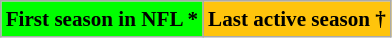<table class="wikitable">
<tr>
<td style="background-color:#00FF00;font-size: 88%;"><strong>First season in NFL * </strong></td>
<td style="background-color:#FFC40C;font-size: 88%;"><strong>Last active season † </strong></td>
</tr>
</table>
